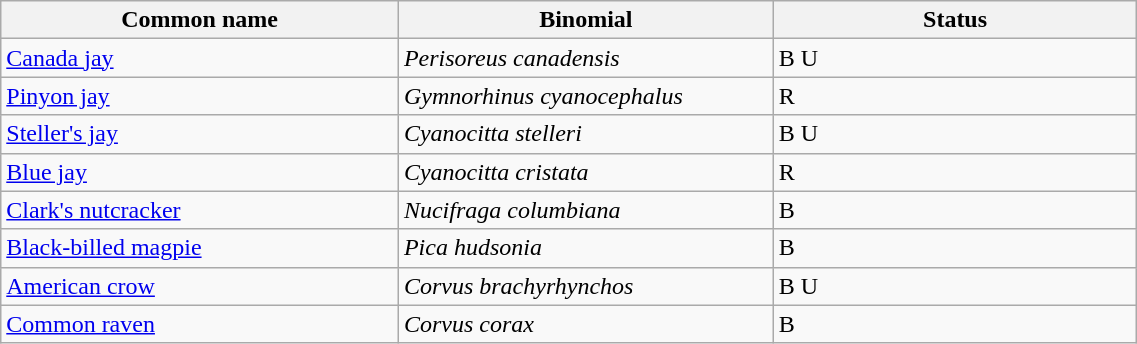<table width=60% class="wikitable">
<tr>
<th width=35%>Common name</th>
<th width=33%>Binomial</th>
<th width=32%>Status</th>
</tr>
<tr>
<td><a href='#'>Canada jay</a></td>
<td><em>Perisoreus canadensis</em></td>
<td>B U</td>
</tr>
<tr>
<td><a href='#'>Pinyon jay</a></td>
<td><em>Gymnorhinus cyanocephalus</em></td>
<td>R</td>
</tr>
<tr>
<td><a href='#'>Steller's jay</a></td>
<td><em>Cyanocitta stelleri</em></td>
<td>B U</td>
</tr>
<tr>
<td><a href='#'>Blue jay</a></td>
<td><em>Cyanocitta cristata</em></td>
<td>R</td>
</tr>
<tr>
<td><a href='#'>Clark's nutcracker</a></td>
<td><em>Nucifraga columbiana</em></td>
<td>B</td>
</tr>
<tr>
<td><a href='#'>Black-billed magpie</a></td>
<td><em>Pica hudsonia</em></td>
<td>B</td>
</tr>
<tr>
<td><a href='#'>American crow</a></td>
<td><em>Corvus brachyrhynchos</em></td>
<td>B U</td>
</tr>
<tr>
<td><a href='#'>Common raven</a></td>
<td><em>Corvus corax</em></td>
<td>B</td>
</tr>
</table>
